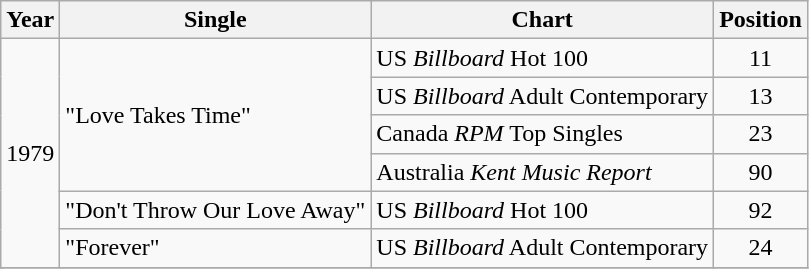<table class="wikitable">
<tr>
<th>Year</th>
<th>Single</th>
<th>Chart</th>
<th>Position</th>
</tr>
<tr>
<td rowspan="6">1979</td>
<td rowspan="4">"Love Takes Time"</td>
<td>US <em>Billboard</em> Hot 100</td>
<td align="center">11</td>
</tr>
<tr>
<td>US <em>Billboard</em> Adult Contemporary</td>
<td align="center">13</td>
</tr>
<tr>
<td>Canada <em>RPM</em> Top Singles</td>
<td align="center">23</td>
</tr>
<tr>
<td>Australia <em>Kent Music Report</em></td>
<td align="center">90</td>
</tr>
<tr>
<td>"Don't Throw Our Love Away"</td>
<td>US <em>Billboard</em> Hot 100</td>
<td align="center">92</td>
</tr>
<tr>
<td>"Forever"</td>
<td>US <em>Billboard</em> Adult Contemporary</td>
<td align="center">24</td>
</tr>
<tr>
</tr>
</table>
